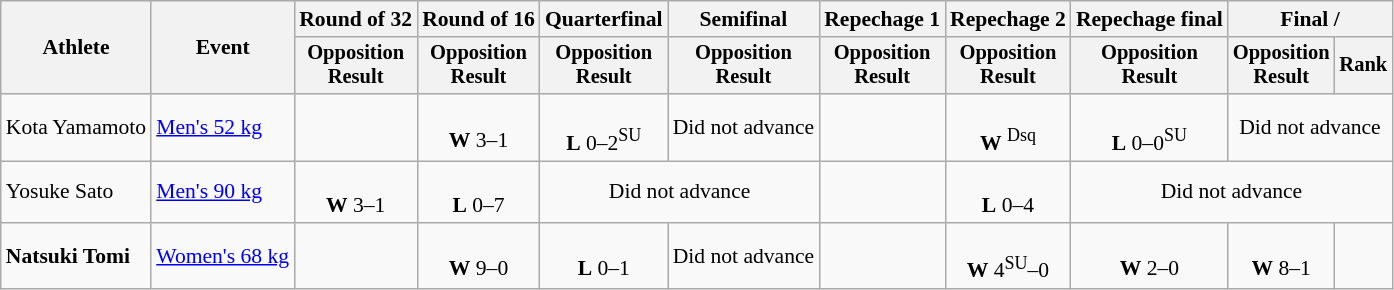<table class=wikitable style=font-size:90%;text-align:center>
<tr>
<th rowspan="2">Athlete</th>
<th rowspan="2">Event</th>
<th>Round of 32</th>
<th>Round of 16</th>
<th>Quarterfinal</th>
<th>Semifinal</th>
<th>Repechage 1</th>
<th>Repechage 2</th>
<th>Repechage final</th>
<th colspan=2>Final / </th>
</tr>
<tr style="font-size: 95%">
<th>Opposition<br>Result</th>
<th>Opposition<br>Result</th>
<th>Opposition<br>Result</th>
<th>Opposition<br>Result</th>
<th>Opposition<br>Result</th>
<th>Opposition<br>Result</th>
<th>Opposition<br>Result</th>
<th>Opposition<br>Result</th>
<th>Rank</th>
</tr>
<tr>
<td style="text-align:left">Kota Yamamoto</td>
<td style="text-align:left"><a href='#'>Men's 52 kg</a></td>
<td></td>
<td><br><strong>W</strong> 3–1</td>
<td><br><strong>L</strong> 0–2<sup>SU</sup></td>
<td>Did not advance</td>
<td></td>
<td><br><strong>W</strong> <sup>Dsq</sup></td>
<td><br><strong>L</strong> 0–0<sup>SU</sup></td>
<td colspan=2>Did not advance</td>
</tr>
<tr>
<td style="text-align:left">Yosuke Sato</td>
<td style="text-align:left"><a href='#'>Men's 90 kg</a></td>
<td><br><strong>W</strong> 3–1</td>
<td><br><strong>L</strong> 0–7</td>
<td colspan=2>Did not advance</td>
<td></td>
<td><br><strong>L</strong> 0–4</td>
<td colspan=3>Did not advance</td>
</tr>
<tr>
<td style="text-align:left"><strong>Natsuki Tomi</strong></td>
<td style="text-align:left"><a href='#'>Women's 68 kg</a></td>
<td></td>
<td><br><strong>W</strong> 9–0</td>
<td><br><strong>L</strong> 0–1</td>
<td>Did not advance</td>
<td></td>
<td><br><strong>W</strong> 4<sup>SU</sup>–0</td>
<td><br><strong>W</strong> 2–0</td>
<td><br><strong>W</strong> 8–1</td>
<td></td>
</tr>
</table>
